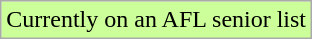<table class="wikitable">
<tr bgcolor="#CCFF99">
<td>Currently on an AFL senior list</td>
</tr>
</table>
